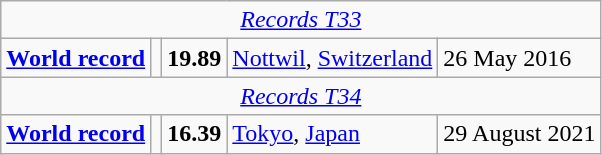<table class="wikitable">
<tr>
<td colspan=5 align=center><em><a href='#'>Records T33</a></em></td>
</tr>
<tr>
<td><a href='#'><strong>World record</strong></a></td>
<td></td>
<td><strong>19.89</strong></td>
<td><a href='#'>Nottwil</a>, <a href='#'>Switzerland</a></td>
<td>26 May 2016</td>
</tr>
<tr>
<td colspan=5 align=center><em><a href='#'>Records T34</a></em></td>
</tr>
<tr>
<td><a href='#'><strong>World record</strong></a></td>
<td></td>
<td><strong>16.39</strong></td>
<td><a href='#'>Tokyo</a>, <a href='#'>Japan</a></td>
<td>29 August 2021</td>
</tr>
</table>
